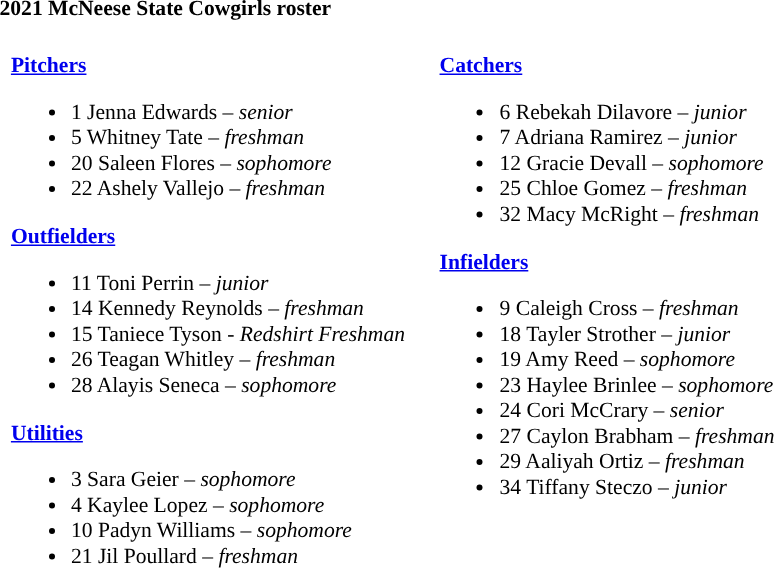<table class="toccolours" style="text-align: left; font-size:90%;">
<tr>
<th colspan="9">2021 McNeese State Cowgirls roster</th>
</tr>
<tr>
<td width="03"> </td>
<td valign="top"><br><strong><a href='#'>Pitchers</a></strong><ul><li>1 Jenna Edwards – <em>senior</em></li><li>5 Whitney Tate – <em>freshman</em></li><li>20 Saleen Flores – <em>sophomore</em></li><li>22 Ashely Vallejo – <em>freshman</em></li></ul><strong><a href='#'>Outfielders</a></strong><ul><li>11 Toni Perrin – <em>junior</em></li><li>14 Kennedy Reynolds – <em>freshman</em></li><li>15 Taniece Tyson - <em>Redshirt Freshman</em></li><li>26 Teagan Whitley – <em>freshman</em></li><li>28 Alayis Seneca – <em>sophomore</em></li></ul><strong><a href='#'>Utilities</a></strong><ul><li>3 Sara Geier – <em>sophomore</em></li><li>4 Kaylee Lopez – <em>sophomore</em></li><li>10 Padyn Williams – <em>sophomore</em></li><li>21 Jil Poullard – <em>freshman</em></li></ul></td>
<td width="15"> </td>
<td valign="top"><br><strong><a href='#'>Catchers</a></strong><ul><li>6 Rebekah Dilavore – <em>junior</em></li><li>7 Adriana Ramirez – <em>junior</em></li><li>12 Gracie Devall – <em>sophomore</em></li><li>25 Chloe Gomez – <em>freshman</em></li><li>32 Macy McRight – <em>freshman</em></li></ul><strong><a href='#'>Infielders</a></strong><ul><li>9 Caleigh Cross – <em>freshman</em></li><li>18 Tayler Strother – <em>junior</em></li><li>19 Amy Reed – <em>sophomore</em></li><li>23 Haylee Brinlee – <em>sophomore</em></li><li>24 Cori McCrary – <em>senior</em></li><li>27 Caylon Brabham – <em>freshman</em></li><li>29 Aaliyah Ortiz – <em>freshman</em></li><li>34 Tiffany Steczo – <em>junior</em></li></ul></td>
</tr>
</table>
